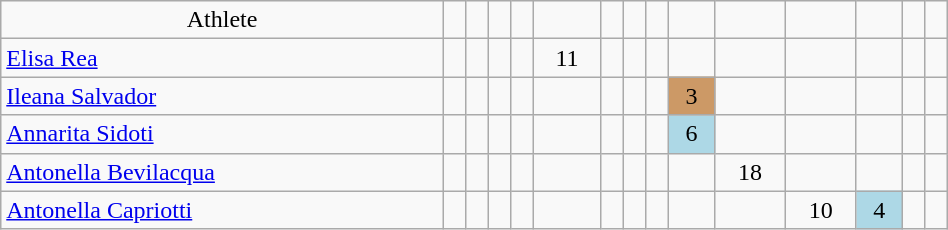<table class="wikitable" style="text-align: center; font-size:100%" width=50%">
<tr>
<td>Athlete</td>
<td></td>
<td></td>
<td></td>
<td></td>
<td></td>
<td></td>
<td></td>
<td></td>
<td></td>
<td></td>
<td></td>
<td></td>
<td></td>
<td></td>
</tr>
<tr>
<td align=left><a href='#'>Elisa Rea</a></td>
<td></td>
<td></td>
<td></td>
<td></td>
<td>11</td>
<td></td>
<td></td>
<td></td>
<td></td>
<td></td>
<td></td>
<td></td>
<td></td>
<td></td>
</tr>
<tr>
<td align=left><a href='#'>Ileana Salvador</a></td>
<td></td>
<td></td>
<td></td>
<td></td>
<td></td>
<td></td>
<td></td>
<td></td>
<td bgcolor=cc9966>3</td>
<td></td>
<td></td>
<td></td>
<td></td>
<td></td>
</tr>
<tr>
<td align=left><a href='#'>Annarita Sidoti</a></td>
<td></td>
<td></td>
<td></td>
<td></td>
<td></td>
<td></td>
<td></td>
<td></td>
<td bgcolor=lightblue>6</td>
<td></td>
<td></td>
<td></td>
<td></td>
<td></td>
</tr>
<tr>
<td align=left><a href='#'>Antonella Bevilacqua</a></td>
<td></td>
<td></td>
<td></td>
<td></td>
<td></td>
<td></td>
<td></td>
<td></td>
<td></td>
<td>18</td>
<td></td>
<td></td>
<td></td>
<td></td>
</tr>
<tr>
<td align=left><a href='#'>Antonella Capriotti</a></td>
<td></td>
<td></td>
<td></td>
<td></td>
<td></td>
<td></td>
<td></td>
<td></td>
<td></td>
<td></td>
<td>10</td>
<td bgcolor=lightblue>4</td>
<td></td>
<td></td>
</tr>
</table>
